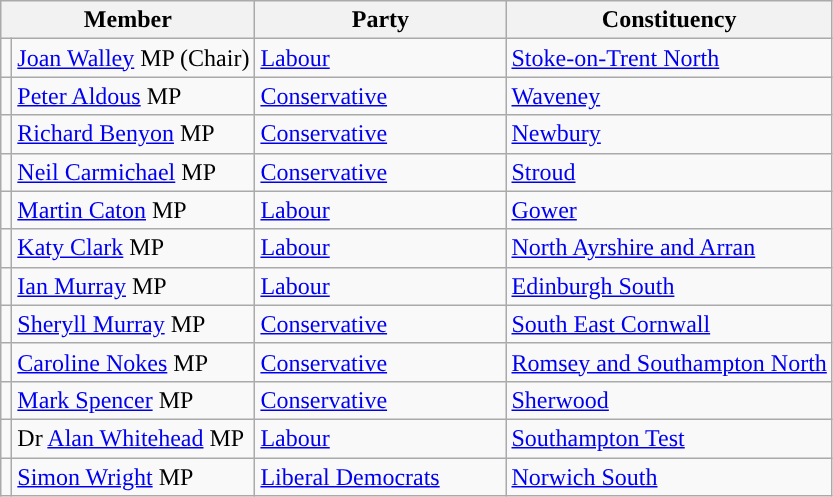<table class="wikitable">
<tr>
<th colspan="2" valign="top" width="160px">Member</th>
<th valign="top" width="160px">Party</th>
<th valign="top">Constituency</th>
</tr>
<tr>
<td style="color:inherit;background:"></td>
<td><a href='#'>Joan Walley</a> MP (Chair)</td>
<td><a href='#'>Labour</a></td>
<td><a href='#'>Stoke-on-Trent North</a></td>
</tr>
<tr>
<td style="color:inherit;background:"></td>
<td><a href='#'>Peter Aldous</a> MP</td>
<td><a href='#'>Conservative</a></td>
<td><a href='#'>Waveney</a></td>
</tr>
<tr>
<td style="color:inherit;background:"></td>
<td><a href='#'>Richard Benyon</a> MP</td>
<td><a href='#'>Conservative</a></td>
<td><a href='#'>Newbury</a></td>
</tr>
<tr>
<td style="color:inherit;background:"></td>
<td><a href='#'>Neil Carmichael</a> MP</td>
<td><a href='#'>Conservative</a></td>
<td><a href='#'>Stroud</a></td>
</tr>
<tr>
<td style="color:inherit;background:"></td>
<td><a href='#'>Martin Caton</a> MP</td>
<td><a href='#'>Labour</a></td>
<td><a href='#'>Gower</a></td>
</tr>
<tr>
<td style="color:inherit;background:"></td>
<td><a href='#'>Katy Clark</a> MP</td>
<td><a href='#'>Labour</a></td>
<td><a href='#'>North Ayrshire and Arran</a></td>
</tr>
<tr>
<td style="color:inherit;background:"></td>
<td><a href='#'>Ian Murray</a> MP</td>
<td><a href='#'>Labour</a></td>
<td><a href='#'>Edinburgh South</a></td>
</tr>
<tr>
<td style="color:inherit;background:"></td>
<td><a href='#'>Sheryll Murray</a> MP</td>
<td><a href='#'>Conservative</a></td>
<td><a href='#'>South East Cornwall</a></td>
</tr>
<tr>
<td style="color:inherit;background:"></td>
<td><a href='#'>Caroline Nokes</a> MP</td>
<td><a href='#'>Conservative</a></td>
<td><a href='#'>Romsey and Southampton North</a></td>
</tr>
<tr>
<td style="color:inherit;background:"></td>
<td><a href='#'>Mark Spencer</a> MP</td>
<td><a href='#'>Conservative</a></td>
<td><a href='#'>Sherwood</a></td>
</tr>
<tr>
<td style="color:inherit;background:"></td>
<td>Dr <a href='#'>Alan Whitehead</a> MP</td>
<td><a href='#'>Labour</a></td>
<td><a href='#'>Southampton Test</a></td>
</tr>
<tr>
<td style="color:inherit;background:"></td>
<td><a href='#'>Simon Wright</a> MP</td>
<td><a href='#'>Liberal Democrats</a></td>
<td><a href='#'>Norwich South</a></td>
</tr>
</table>
